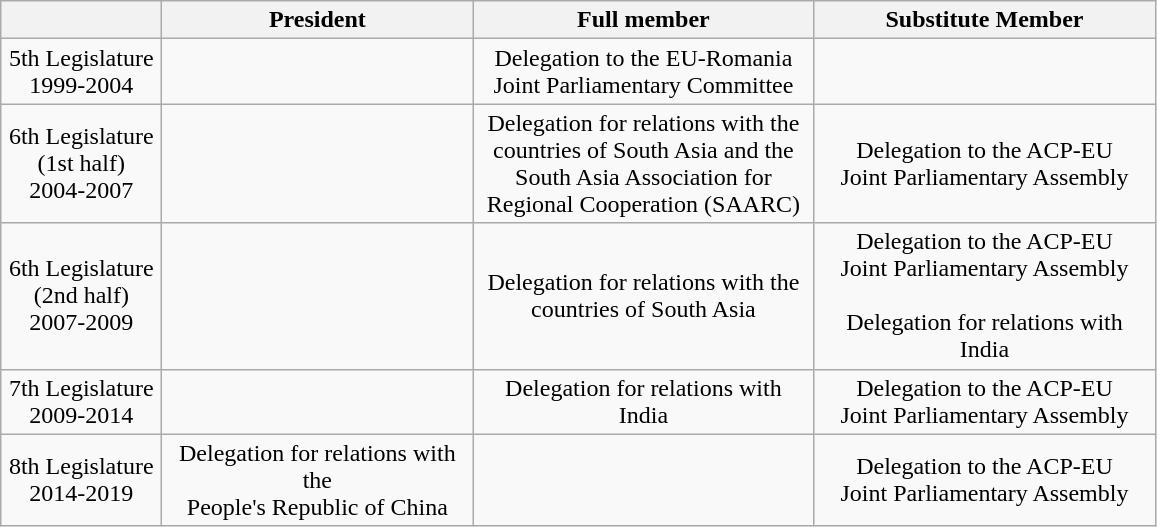<table class="wikitable" style="text-align:center">
<tr>
<th></th>
<th>President</th>
<th>Full member</th>
<th>Substitute Member</th>
</tr>
<tr>
<td style = "width:100px;">5th Legislature <br> 1999-2004</td>
<td></td>
<td>Delegation to the EU-Romania <br> Joint Parliamentary Committee</td>
<td></td>
</tr>
<tr>
<td>6th Legislature <br> (1st half) <br> 2004-2007</td>
<td></td>
<td style="width:220px;">Delegation for relations with the <br> countries of South Asia and the South Asia Association for Regional Cooperation (SAARC)</td>
<td style = "width:220px;">Delegation to the ACP-EU <br> Joint Parliamentary Assembly</td>
</tr>
<tr>
<td>6th Legislature <br> (2nd half) <br> 2007-2009</td>
<td></td>
<td>Delegation for relations with the <br> countries of South Asia</td>
<td>Delegation to the ACP-EU <br> Joint Parliamentary Assembly <br> <br> Delegation for relations with India</td>
</tr>
<tr>
<td>7th Legislature  2009-2014</td>
<td></td>
<td>Delegation for relations with India</td>
<td>Delegation to the ACP-EU <br> Joint Parliamentary Assembly</td>
</tr>
<tr>
<td>8th Legislature <br>2014-2019</td>
<td style="width:200px;">Delegation for relations with the <br> People's Republic of China</td>
<td></td>
<td>Delegation to the ACP-EU <br> Joint Parliamentary Assembly</td>
</tr>
</table>
